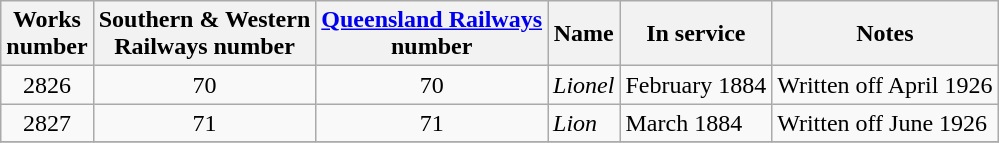<table class="wikitable sortable">
<tr>
<th>Works<br>number</th>
<th>Southern & Western<br>Railways number</th>
<th><a href='#'>Queensland Railways</a><br>number</th>
<th>Name</th>
<th>In service</th>
<th>Notes</th>
</tr>
<tr>
<td align=center>2826</td>
<td align=center>70</td>
<td align=center>70</td>
<td><em>Lionel</em></td>
<td>February 1884</td>
<td>Written off April 1926</td>
</tr>
<tr>
<td align=center>2827</td>
<td align=center>71</td>
<td align=center>71</td>
<td><em>Lion</em></td>
<td>March 1884</td>
<td>Written off June 1926</td>
</tr>
<tr>
</tr>
</table>
